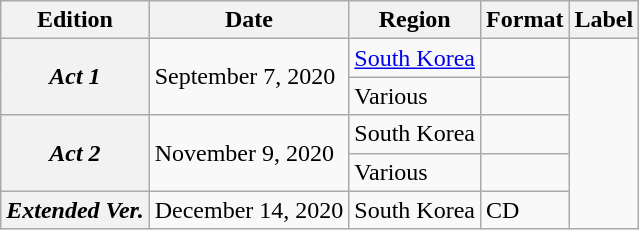<table class="wikitable plainrowheaders">
<tr>
<th scope="col">Edition</th>
<th scope="col">Date</th>
<th scope="col">Region</th>
<th scope="col">Format</th>
<th scope="col">Label</th>
</tr>
<tr>
<th scope="row" rowspan="2"><em>Act 1</em></th>
<td rowspan="2">September 7, 2020</td>
<td><a href='#'>South Korea</a></td>
<td></td>
<td rowspan="5"></td>
</tr>
<tr>
<td>Various</td>
<td></td>
</tr>
<tr>
<th scope="row" rowspan="2"><em>Act 2</em></th>
<td rowspan="2">November 9, 2020</td>
<td>South Korea</td>
<td></td>
</tr>
<tr>
<td>Various</td>
<td></td>
</tr>
<tr>
<th scope="row"><em>Extended Ver.</em></th>
<td>December 14, 2020</td>
<td>South Korea</td>
<td>CD</td>
</tr>
</table>
